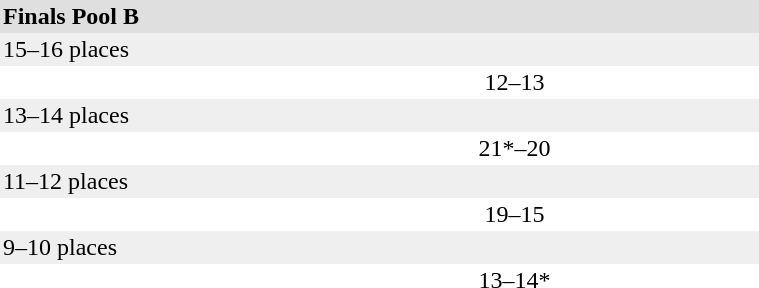<table cellpadding=2 cellspacing=0 width=40%>
<tr>
<td colspan=3 align=left style="background:#dfdfdf;"><strong>Finals Pool B</strong></td>
</tr>
<tr>
<td width=40% align=left colspan=3 style="background:#efefef;">15–16 places</td>
</tr>
<tr>
<td width=40% align=right></td>
<td align=center>12–13</td>
<td></td>
</tr>
<tr>
<td width=40% align=left colspan=3 style="background:#efefef;">13–14 places</td>
</tr>
<tr>
<td width=40% align=right></td>
<td align=center>21*–20</td>
<td></td>
</tr>
<tr>
<td width=40% align=left colspan=3 style="background:#efefef;">11–12 places</td>
</tr>
<tr>
<td width=40% align=right></td>
<td align=center>19–15</td>
<td></td>
</tr>
<tr>
<td width=40% align=left colspan=3 style="background:#efefef;">9–10 places</td>
</tr>
<tr>
<td width=40% align=right></td>
<td align=center>13–14*</td>
<td></td>
</tr>
</table>
